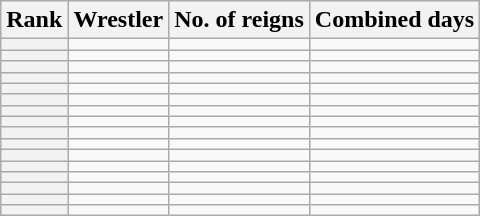<table class="wikitable sortable" style="text-align:center;">
<tr>
<th>Rank</th>
<th>Wrestler</th>
<th>No. of reigns</th>
<th>Combined days</th>
</tr>
<tr>
<th></th>
<td></td>
<td></td>
<td></td>
</tr>
<tr>
<th></th>
<td></td>
<td></td>
<td></td>
</tr>
<tr>
<th></th>
<td></td>
<td></td>
<td></td>
</tr>
<tr>
<th></th>
<td></td>
<td></td>
<td></td>
</tr>
<tr>
<th></th>
<td></td>
<td></td>
<td></td>
</tr>
<tr>
<th></th>
<td></td>
<td></td>
<td></td>
</tr>
<tr>
<th></th>
<td></td>
<td></td>
<td></td>
</tr>
<tr>
<th></th>
<td></td>
<td></td>
<td></td>
</tr>
<tr>
<th></th>
<td></td>
<td></td>
<td></td>
</tr>
<tr>
<th></th>
<td></td>
<td></td>
<td></td>
</tr>
<tr>
<th></th>
<td></td>
<td></td>
<td></td>
</tr>
<tr>
<th></th>
<td></td>
<td></td>
<td></td>
</tr>
<tr>
<th></th>
<td></td>
<td></td>
<td></td>
</tr>
<tr>
<th></th>
<td></td>
<td></td>
<td></td>
</tr>
<tr>
<th></th>
<td></td>
<td></td>
<td></td>
</tr>
<tr>
<th></th>
<td></td>
<td></td>
<td></td>
</tr>
</table>
